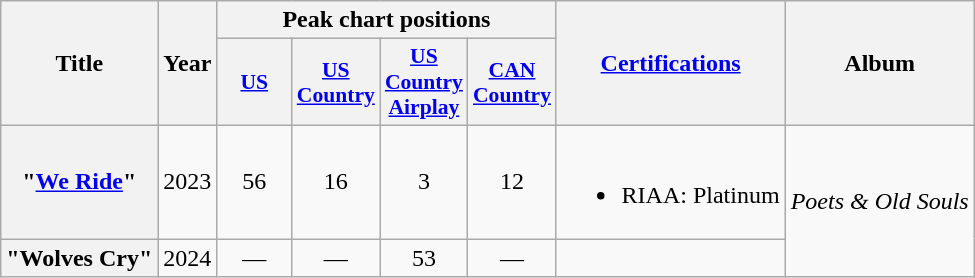<table class="wikitable plainrowheaders" style="text-align:center">
<tr>
<th scope="col" rowspan="2">Title</th>
<th scope="col" rowspan="2">Year</th>
<th scope="col" colspan="4">Peak chart positions</th>
<th scope="col" rowspan="2"><a href='#'>Certifications</a></th>
<th scope="col" rowspan="2">Album</th>
</tr>
<tr>
<th scope="col" style="width:3em;font-size:90%"><a href='#'>US</a><br></th>
<th scope="col" style="width:3em;font-size:90%"><a href='#'>US Country</a><br></th>
<th scope="col" style="width:3em;font-size:90%"><a href='#'>US Country Airplay</a><br></th>
<th scope="col" style="width:3em;font-size:90%"><a href='#'>CAN Country</a><br></th>
</tr>
<tr>
<th scope="row">"<a href='#'>We Ride</a>"</th>
<td>2023</td>
<td>56</td>
<td>16</td>
<td>3</td>
<td>12</td>
<td><br><ul><li>RIAA: Platinum</li></ul></td>
<td rowspan="2"><em>Poets & Old Souls</em></td>
</tr>
<tr>
<th scope="row">"Wolves Cry"</th>
<td>2024</td>
<td>—</td>
<td>—</td>
<td>53</td>
<td>—</td>
<td></td>
</tr>
</table>
